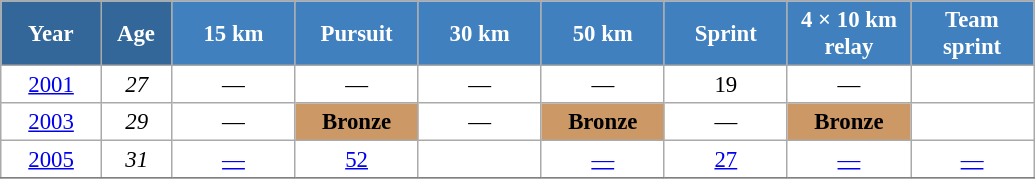<table class="wikitable" style="font-size:95%; text-align:center; border:grey solid 1px; border-collapse:collapse; background:#ffffff;">
<tr>
<th style="background-color:#369; color:white; width:60px;"> Year </th>
<th style="background-color:#369; color:white; width:40px;"> Age </th>
<th style="background-color:#4180be; color:white; width:75px;"> 15 km </th>
<th style="background-color:#4180be; color:white; width:75px;"> Pursuit </th>
<th style="background-color:#4180be; color:white; width:75px;"> 30 km </th>
<th style="background-color:#4180be; color:white; width:75px;"> 50 km </th>
<th style="background-color:#4180be; color:white; width:75px;"> Sprint </th>
<th style="background-color:#4180be; color:white; width:75px;"> 4 × 10 km <br> relay </th>
<th style="background-color:#4180be; color:white; width:75px;"> Team <br> sprint </th>
</tr>
<tr>
<td><a href='#'>2001</a></td>
<td><em>27</em></td>
<td>—</td>
<td>—</td>
<td>—</td>
<td>—</td>
<td>19</td>
<td>—</td>
<td></td>
</tr>
<tr>
<td><a href='#'>2003</a></td>
<td><em>29</em></td>
<td>—</td>
<td bgcolor="cc9966"><strong>Bronze</strong></td>
<td>—</td>
<td bgcolor="cc9966"><strong>Bronze</strong></td>
<td>—</td>
<td bgcolor="cc9966"><strong>Bronze</strong></td>
<td></td>
</tr>
<tr>
<td><a href='#'>2005</a></td>
<td><em>31</em></td>
<td><a href='#'>—</a></td>
<td><a href='#'>52</a></td>
<td></td>
<td><a href='#'>—</a></td>
<td><a href='#'>27</a></td>
<td><a href='#'>—</a></td>
<td><a href='#'>—</a></td>
</tr>
<tr>
</tr>
</table>
